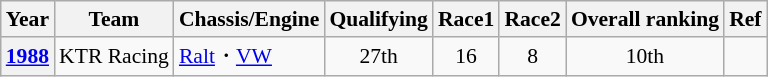<table class="wikitable" style="text-align:center; font-size:90%;">
<tr>
<th>Year</th>
<th>Team</th>
<th>Chassis/Engine</th>
<th>Qualifying</th>
<th>Race1</th>
<th>Race2</th>
<th>Overall ranking</th>
<th>Ref</th>
</tr>
<tr>
<th><a href='#'>1988</a></th>
<td align="left" nowrap> KTR Racing</td>
<td align="left" nowrap><a href='#'>Ralt</a>・<a href='#'>VW</a></td>
<td>27th</td>
<td>16</td>
<td>8</td>
<td>10th</td>
<td></td>
</tr>
</table>
